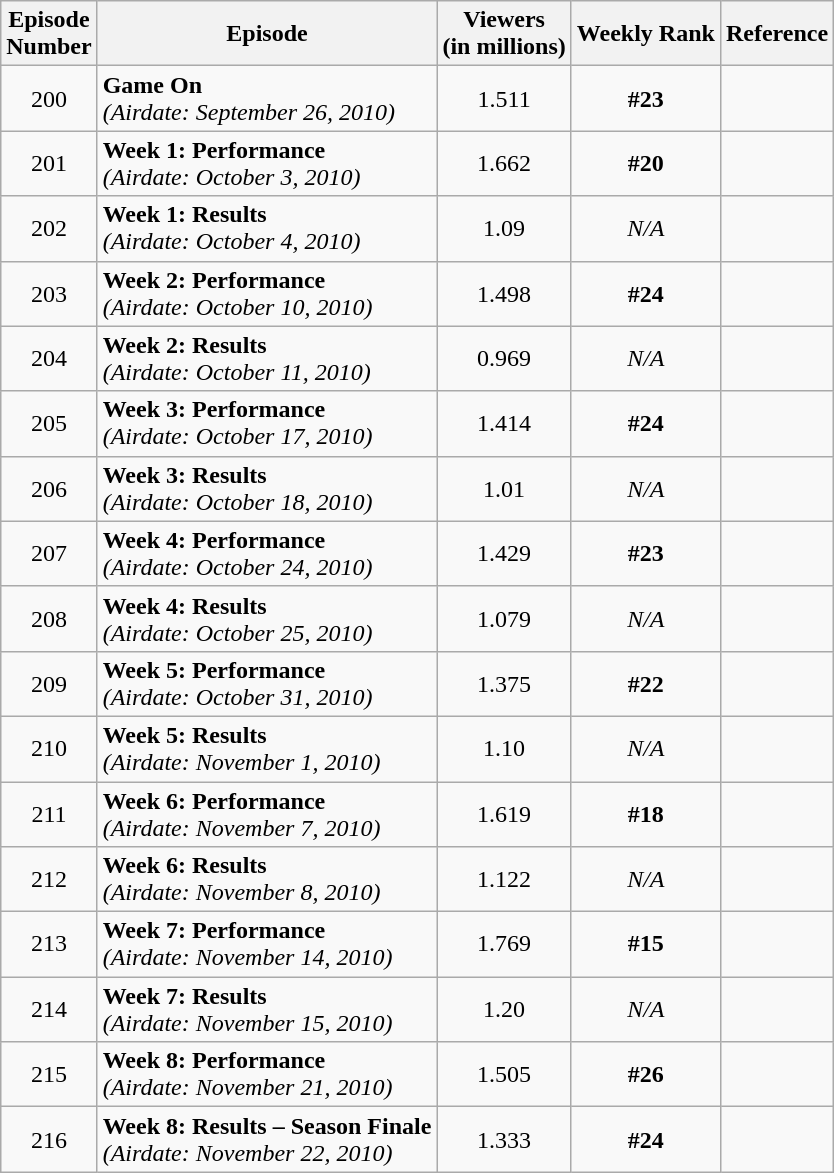<table class="wikitable sortable">
<tr>
<th>Episode<br>Number</th>
<th>Episode</th>
<th>Viewers<br>(in millions)</th>
<th>Weekly Rank</th>
<th>Reference</th>
</tr>
<tr>
<td style="text-align:center">200</td>
<td><strong>Game On</strong> <br> <em>(Airdate: September 26, 2010)</em></td>
<td style="text-align:center">1.511</td>
<td style="text-align:center"><strong>#23</strong></td>
<td></td>
</tr>
<tr>
<td style="text-align:center">201</td>
<td><strong>Week 1: Performance</strong> <br> <em>(Airdate: October 3, 2010)</em></td>
<td style="text-align:center">1.662</td>
<td style="text-align:center"><strong>#20</strong></td>
<td></td>
</tr>
<tr>
<td style="text-align:center">202</td>
<td><strong>Week 1: Results</strong> <br> <em>(Airdate: October 4, 2010)</em></td>
<td style="text-align:center">1.09</td>
<td style="text-align:center"><em>N/A</em></td>
<td></td>
</tr>
<tr>
<td style="text-align:center">203</td>
<td><strong>Week 2: Performance</strong> <br> <em>(Airdate: October 10, 2010)</em></td>
<td style="text-align:center">1.498</td>
<td style="text-align:center"><strong>#24</strong></td>
<td></td>
</tr>
<tr>
<td style="text-align:center">204</td>
<td><strong>Week 2: Results</strong> <br> <em>(Airdate: October 11, 2010)</em></td>
<td style="text-align:center">0.969</td>
<td style="text-align:center"><em>N/A</em></td>
<td></td>
</tr>
<tr>
<td style="text-align:center">205</td>
<td><strong>Week 3: Performance</strong> <br> <em>(Airdate: October 17, 2010)</em></td>
<td style="text-align:center">1.414</td>
<td style="text-align:center"><strong>#24</strong></td>
<td></td>
</tr>
<tr>
<td style="text-align:center">206</td>
<td><strong>Week 3: Results</strong> <br> <em>(Airdate: October 18, 2010)</em></td>
<td style="text-align:center">1.01</td>
<td style="text-align:center"><em>N/A</em></td>
<td></td>
</tr>
<tr>
<td style="text-align:center">207</td>
<td><strong>Week 4: Performance</strong> <br> <em>(Airdate: October 24, 2010)</em></td>
<td style="text-align:center">1.429</td>
<td style="text-align:center"><strong>#23</strong></td>
<td></td>
</tr>
<tr>
<td style="text-align:center">208</td>
<td><strong>Week 4: Results</strong> <br> <em>(Airdate: October 25, 2010)</em></td>
<td style="text-align:center">1.079</td>
<td style="text-align:center"><em>N/A</em></td>
<td></td>
</tr>
<tr>
<td style="text-align:center">209</td>
<td><strong>Week 5: Performance</strong> <br> <em>(Airdate: October 31, 2010)</em></td>
<td style="text-align:center">1.375</td>
<td style="text-align:center"><strong>#22</strong></td>
<td></td>
</tr>
<tr>
<td style="text-align:center">210</td>
<td><strong>Week 5: Results</strong> <br> <em>(Airdate: November 1, 2010)</em></td>
<td style="text-align:center">1.10</td>
<td style="text-align:center"><em>N/A</em></td>
<td></td>
</tr>
<tr>
<td style="text-align:center">211</td>
<td><strong>Week 6: Performance</strong> <br> <em>(Airdate: November 7, 2010)</em></td>
<td style="text-align:center">1.619</td>
<td style="text-align:center"><strong>#18</strong></td>
<td></td>
</tr>
<tr>
<td style="text-align:center">212</td>
<td><strong>Week 6: Results</strong> <br> <em>(Airdate: November 8, 2010)</em></td>
<td style="text-align:center">1.122</td>
<td style="text-align:center"><em>N/A</em></td>
<td></td>
</tr>
<tr>
<td style="text-align:center">213</td>
<td><strong>Week 7: Performance</strong> <br> <em>(Airdate: November 14, 2010)</em></td>
<td style="text-align:center">1.769</td>
<td style="text-align:center"><strong>#15</strong></td>
<td></td>
</tr>
<tr>
<td style="text-align:center">214</td>
<td><strong>Week 7: Results</strong> <br> <em>(Airdate: November 15, 2010)</em></td>
<td style="text-align:center">1.20</td>
<td style="text-align:center"><em>N/A</em></td>
<td></td>
</tr>
<tr>
<td style="text-align:center">215</td>
<td><strong>Week 8: Performance</strong> <br> <em>(Airdate: November 21, 2010)</em></td>
<td style="text-align:center">1.505</td>
<td style="text-align:center"><strong>#26</strong></td>
<td></td>
</tr>
<tr>
<td style="text-align:center">216</td>
<td><strong>Week 8: Results – Season Finale</strong> <br> <em>(Airdate: November 22, 2010)</em></td>
<td style="text-align:center">1.333</td>
<td style="text-align:center"><strong>#24</strong></td>
<td></td>
</tr>
</table>
